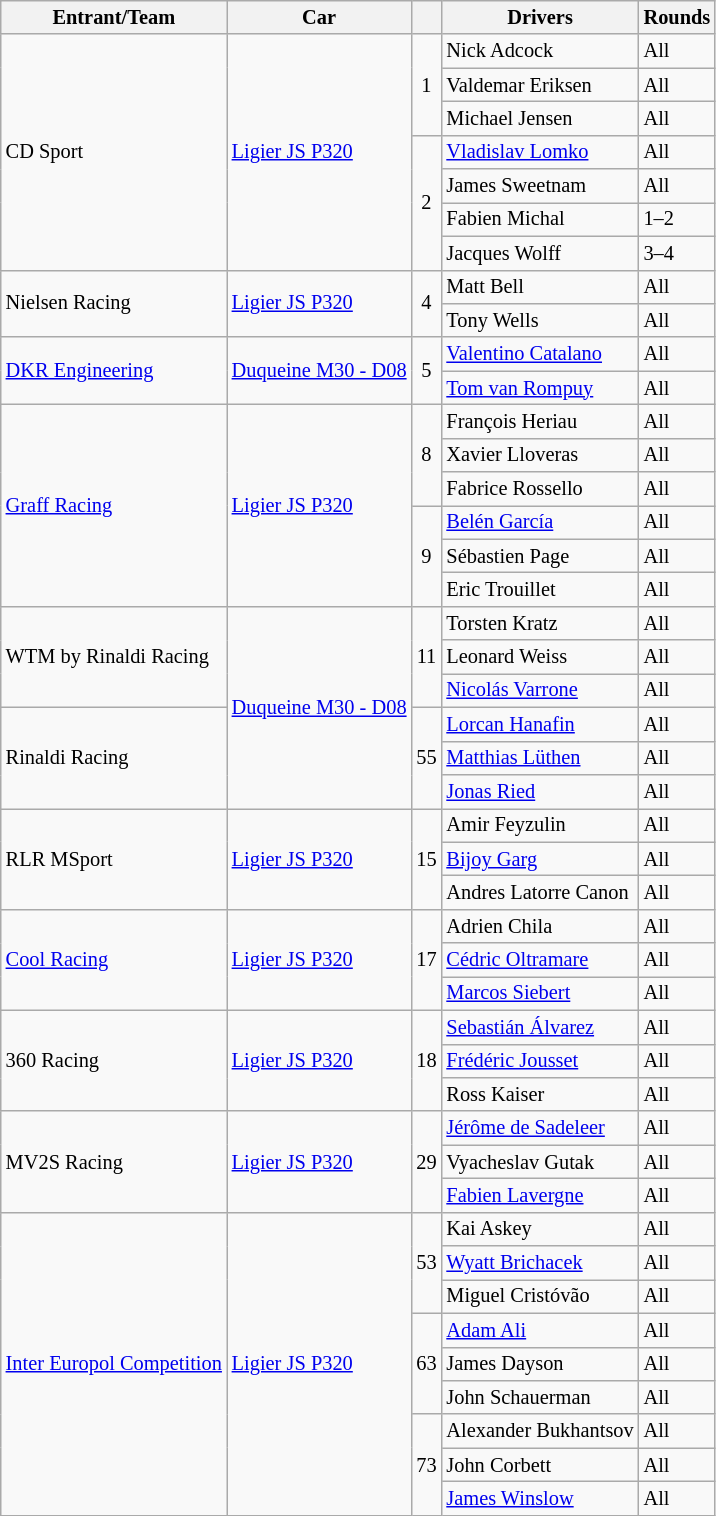<table class="wikitable" style="font-size: 85%">
<tr>
<th>Entrant/Team</th>
<th>Car</th>
<th></th>
<th>Drivers</th>
<th>Rounds</th>
</tr>
<tr>
<td rowspan="7"> CD Sport</td>
<td rowspan="7"><a href='#'>Ligier JS P320</a></td>
<td rowspan="3" align="center">1</td>
<td> Nick Adcock</td>
<td>All</td>
</tr>
<tr>
<td> Valdemar Eriksen</td>
<td>All</td>
</tr>
<tr>
<td> Michael Jensen</td>
<td>All</td>
</tr>
<tr>
<td rowspan="4" align="center">2</td>
<td> <a href='#'>Vladislav Lomko</a></td>
<td>All</td>
</tr>
<tr>
<td> James Sweetnam</td>
<td>All</td>
</tr>
<tr>
<td> Fabien Michal</td>
<td>1–2</td>
</tr>
<tr>
<td> Jacques Wolff</td>
<td>3–4</td>
</tr>
<tr>
<td rowspan="2"> Nielsen Racing</td>
<td rowspan="2"><a href='#'>Ligier JS P320</a></td>
<td rowspan="2" align="center">4</td>
<td> Matt Bell</td>
<td>All</td>
</tr>
<tr>
<td> Tony Wells</td>
<td>All</td>
</tr>
<tr>
<td rowspan="2"> <a href='#'>DKR Engineering</a></td>
<td rowspan="2"><a href='#'>Duqueine M30 - D08</a></td>
<td rowspan=2 align="center">5</td>
<td> <a href='#'>Valentino Catalano</a></td>
<td>All</td>
</tr>
<tr>
<td> <a href='#'>Tom van Rompuy</a></td>
<td>All</td>
</tr>
<tr>
<td rowspan="6"> <a href='#'>Graff Racing</a></td>
<td rowspan="6"><a href='#'>Ligier JS P320</a></td>
<td rowspan=3 align="center">8</td>
<td> François Heriau</td>
<td>All</td>
</tr>
<tr>
<td> Xavier Lloveras</td>
<td>All</td>
</tr>
<tr>
<td> Fabrice Rossello</td>
<td>All</td>
</tr>
<tr>
<td rowspan=3 align="center">9</td>
<td> <a href='#'>Belén García</a></td>
<td>All</td>
</tr>
<tr>
<td> Sébastien Page</td>
<td>All</td>
</tr>
<tr>
<td> Eric Trouillet</td>
<td>All</td>
</tr>
<tr>
<td rowspan="3"> WTM by Rinaldi Racing</td>
<td rowspan="6"><a href='#'>Duqueine M30 - D08</a></td>
<td rowspan="3" align="center">11</td>
<td> Torsten Kratz</td>
<td>All</td>
</tr>
<tr>
<td> Leonard Weiss</td>
<td>All</td>
</tr>
<tr>
<td> <a href='#'>Nicolás Varrone</a></td>
<td>All</td>
</tr>
<tr>
<td rowspan="3"> Rinaldi Racing</td>
<td rowspan="3" align="center">55</td>
<td> <a href='#'>Lorcan Hanafin</a></td>
<td>All</td>
</tr>
<tr>
<td> <a href='#'>Matthias Lüthen</a></td>
<td>All</td>
</tr>
<tr>
<td> <a href='#'>Jonas Ried</a></td>
<td>All</td>
</tr>
<tr>
<td rowspan="3"> RLR MSport</td>
<td rowspan="3"><a href='#'>Ligier JS P320</a></td>
<td rowspan="3" align="center">15</td>
<td> Amir Feyzulin</td>
<td>All</td>
</tr>
<tr>
<td> <a href='#'>Bijoy Garg</a></td>
<td>All</td>
</tr>
<tr>
<td> Andres Latorre Canon</td>
<td>All</td>
</tr>
<tr>
<td rowspan=3> <a href='#'>Cool Racing</a></td>
<td rowspan=3><a href='#'>Ligier JS P320</a></td>
<td rowspan=3 align="center">17</td>
<td> Adrien Chila</td>
<td>All</td>
</tr>
<tr>
<td> <a href='#'>Cédric Oltramare</a></td>
<td>All</td>
</tr>
<tr>
<td> <a href='#'>Marcos Siebert</a></td>
<td>All</td>
</tr>
<tr>
<td rowspan="3"> 360 Racing</td>
<td rowspan="3"><a href='#'>Ligier JS P320</a></td>
<td rowspan="3" align="center">18</td>
<td> <a href='#'>Sebastián Álvarez</a></td>
<td>All</td>
</tr>
<tr>
<td> <a href='#'>Frédéric Jousset</a></td>
<td>All</td>
</tr>
<tr>
<td> Ross Kaiser</td>
<td>All</td>
</tr>
<tr>
<td rowspan="3"> MV2S Racing</td>
<td rowspan="3"><a href='#'>Ligier JS P320</a></td>
<td rowspan="3" align="center">29</td>
<td> <a href='#'>Jérôme de Sadeleer</a></td>
<td>All</td>
</tr>
<tr>
<td> Vyacheslav Gutak</td>
<td>All</td>
</tr>
<tr>
<td> <a href='#'>Fabien Lavergne</a></td>
<td>All</td>
</tr>
<tr>
<td rowspan="9"> <a href='#'>Inter Europol Competition</a></td>
<td rowspan="9"><a href='#'>Ligier JS P320</a></td>
<td rowspan=3 align="center">53</td>
<td> Kai Askey</td>
<td>All</td>
</tr>
<tr>
<td> <a href='#'>Wyatt Brichacek</a></td>
<td>All</td>
</tr>
<tr>
<td> Miguel Cristóvão</td>
<td>All</td>
</tr>
<tr>
<td rowspan=3 align="center">63</td>
<td> <a href='#'>Adam Ali</a></td>
<td>All</td>
</tr>
<tr>
<td> James Dayson</td>
<td>All</td>
</tr>
<tr>
<td> John Schauerman</td>
<td>All</td>
</tr>
<tr>
<td rowspan=3 align="center">73</td>
<td> Alexander Bukhantsov</td>
<td>All</td>
</tr>
<tr>
<td> John Corbett</td>
<td>All</td>
</tr>
<tr>
<td> <a href='#'>James Winslow</a></td>
<td>All</td>
</tr>
</table>
